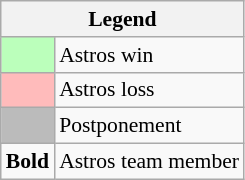<table class="wikitable" style="font-size:90%">
<tr>
<th colspan="2">Legend</th>
</tr>
<tr>
<td style="background:#bfb;"> </td>
<td>Astros win</td>
</tr>
<tr>
<td style="background:#fbb;"> </td>
<td>Astros loss</td>
</tr>
<tr>
<td style="background:#bbb;"> </td>
<td>Postponement</td>
</tr>
<tr>
<td><strong>Bold</strong></td>
<td>Astros team member</td>
</tr>
</table>
